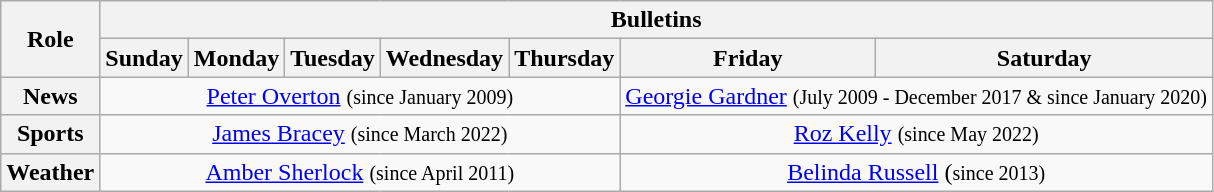<table class="wikitable"  style="text-align:center;">
<tr>
<th scope="col" rowspan="2">Role</th>
<th scope="col" colspan="7">Bulletins</th>
</tr>
<tr>
<th scope="col">Sunday</th>
<th scope="col">Monday</th>
<th scope="col">Tuesday</th>
<th scope="col">Wednesday</th>
<th scope="col">Thursday</th>
<th scope="col">Friday</th>
<th scope="col">Saturday</th>
</tr>
<tr>
<th scope="row">News</th>
<td colspan="5"><a href='#'>Peter Overton</a> <small>(since January 2009)</small></td>
<td colspan="2"><a href='#'>Georgie Gardner</a> <small>(July 2009 - December 2017 & since January 2020)</small></td>
</tr>
<tr>
<th scope="row">Sports</th>
<td colspan="5"><a href='#'>James Bracey</a> <small>(since March 2022)</small></td>
<td colspan="2"><a href='#'>Roz Kelly</a> <small>(since May 2022)</small></td>
</tr>
<tr>
<th scope="row">Weather</th>
<td colspan="5"><a href='#'>Amber Sherlock</a> <small>(since April 2011) </small></td>
<td colspan="2"><a href='#'>Belinda Russell</a> (<small>since 2013)</small></td>
</tr>
</table>
